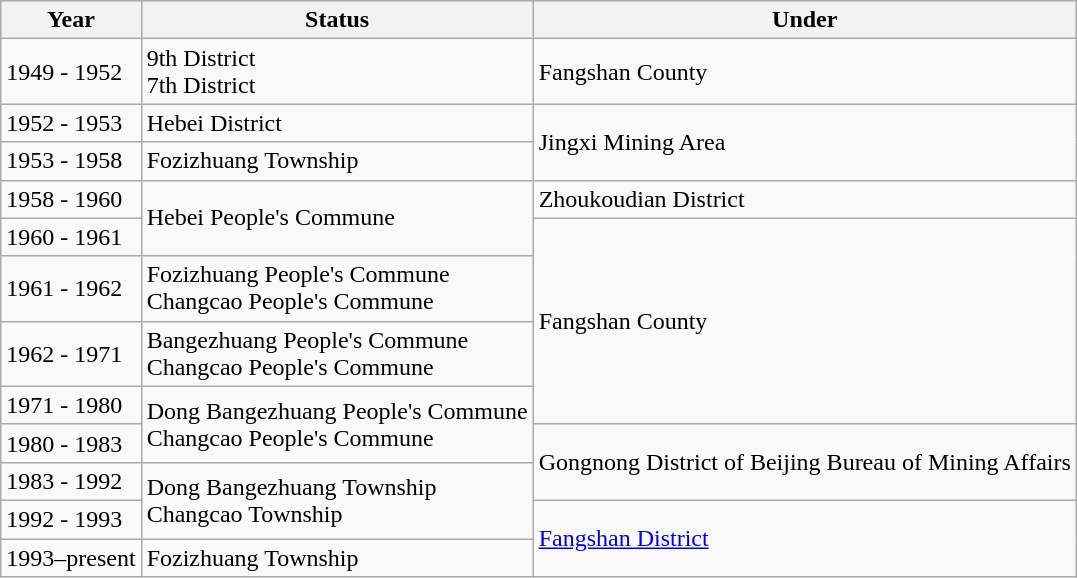<table class="wikitable">
<tr>
<th>Year</th>
<th>Status</th>
<th>Under</th>
</tr>
<tr>
<td>1949 - 1952</td>
<td>9th District<br>7th District</td>
<td>Fangshan County</td>
</tr>
<tr>
<td>1952 - 1953</td>
<td>Hebei District</td>
<td rowspan="2">Jingxi Mining Area</td>
</tr>
<tr>
<td>1953 - 1958</td>
<td>Fozizhuang Township</td>
</tr>
<tr>
<td>1958 - 1960</td>
<td rowspan="2">Hebei People's Commune</td>
<td>Zhoukoudian District</td>
</tr>
<tr>
<td>1960 - 1961</td>
<td rowspan="4">Fangshan County</td>
</tr>
<tr>
<td>1961 - 1962</td>
<td>Fozizhuang People's Commune<br>Changcao People's Commune</td>
</tr>
<tr>
<td>1962 - 1971</td>
<td>Bangezhuang People's Commune<br>Changcao People's Commune</td>
</tr>
<tr>
<td>1971 - 1980</td>
<td rowspan="2">Dong Bangezhuang People's Commune<br>Changcao People's Commune</td>
</tr>
<tr>
<td>1980 - 1983</td>
<td rowspan="2">Gongnong District of Beijing Bureau of Mining Affairs</td>
</tr>
<tr>
<td>1983 - 1992</td>
<td rowspan="2">Dong Bangezhuang Township<br>Changcao Township</td>
</tr>
<tr>
<td>1992 - 1993</td>
<td rowspan="2"><a href='#'>Fangshan District</a></td>
</tr>
<tr>
<td>1993–present</td>
<td>Fozizhuang Township</td>
</tr>
</table>
